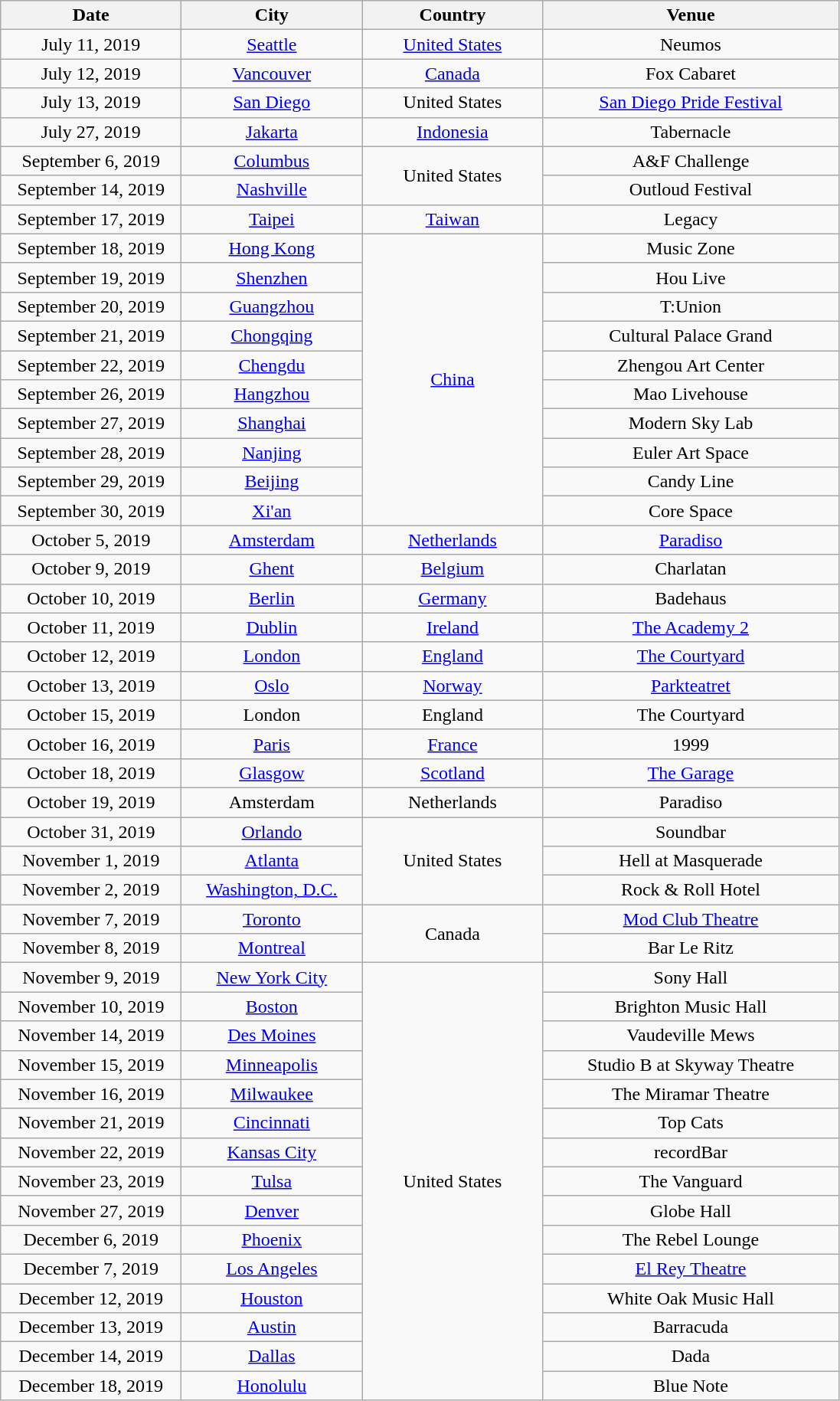<table class="wikitable" style="text-align:center;">
<tr>
<th style="width:150px;">Date</th>
<th style="width:150px;">City</th>
<th style="width:150px;">Country</th>
<th style="width:250px;">Venue</th>
</tr>
<tr>
<td>July 11, 2019</td>
<td><a href='#'>Seattle</a></td>
<td rowspan="1"><a href='#'>United States</a></td>
<td>Neumos</td>
</tr>
<tr>
<td>July 12, 2019</td>
<td><a href='#'>Vancouver</a></td>
<td rowspan="1"><a href='#'>Canada</a></td>
<td>Fox Cabaret</td>
</tr>
<tr>
<td>July 13, 2019</td>
<td><a href='#'>San Diego</a></td>
<td rowspan="1">United States</td>
<td><a href='#'>San Diego Pride Festival</a></td>
</tr>
<tr>
<td>July 27, 2019</td>
<td><a href='#'>Jakarta</a></td>
<td rowspan="1"><a href='#'>Indonesia</a></td>
<td>Tabernacle</td>
</tr>
<tr>
<td>September 6, 2019</td>
<td><a href='#'>Columbus</a></td>
<td rowspan="2">United States</td>
<td>A&F Challenge</td>
</tr>
<tr>
<td>September 14, 2019</td>
<td><a href='#'>Nashville</a></td>
<td>Outloud Festival</td>
</tr>
<tr>
<td>September 17, 2019</td>
<td><a href='#'>Taipei</a></td>
<td rowspan="1"><a href='#'>Taiwan</a></td>
<td>Legacy</td>
</tr>
<tr>
<td>September 18, 2019</td>
<td colspan=""><a href='#'>Hong Kong</a></td>
<td rowspan="10"><a href='#'>China</a></td>
<td>Music Zone</td>
</tr>
<tr>
<td>September 19, 2019</td>
<td><a href='#'>Shenzhen</a></td>
<td>Hou Live</td>
</tr>
<tr>
<td>September 20, 2019</td>
<td><a href='#'>Guangzhou</a></td>
<td>T:Union</td>
</tr>
<tr>
<td>September 21, 2019</td>
<td><a href='#'>Chongqing</a></td>
<td>Cultural Palace Grand</td>
</tr>
<tr>
<td>September 22, 2019</td>
<td><a href='#'>Chengdu</a></td>
<td>Zhengou Art Center</td>
</tr>
<tr>
<td>September 26, 2019</td>
<td><a href='#'>Hangzhou</a></td>
<td>Mao Livehouse</td>
</tr>
<tr>
<td>September 27, 2019</td>
<td><a href='#'>Shanghai</a></td>
<td>Modern Sky Lab</td>
</tr>
<tr>
<td>September 28, 2019</td>
<td><a href='#'>Nanjing</a></td>
<td>Euler Art Space</td>
</tr>
<tr>
<td>September 29, 2019</td>
<td><a href='#'>Beijing</a></td>
<td>Candy Line</td>
</tr>
<tr>
<td>September 30, 2019</td>
<td><a href='#'>Xi'an</a></td>
<td>Core Space</td>
</tr>
<tr>
<td>October 5, 2019</td>
<td><a href='#'>Amsterdam</a></td>
<td rowspan="1"><a href='#'>Netherlands</a></td>
<td><a href='#'>Paradiso</a></td>
</tr>
<tr>
<td>October 9, 2019</td>
<td><a href='#'>Ghent</a></td>
<td rowspan="1"><a href='#'>Belgium</a></td>
<td>Charlatan</td>
</tr>
<tr>
<td>October 10, 2019</td>
<td><a href='#'>Berlin</a></td>
<td rowspan="1"><a href='#'>Germany</a></td>
<td>Badehaus</td>
</tr>
<tr>
<td>October 11, 2019</td>
<td><a href='#'>Dublin</a></td>
<td rowspan="1"><a href='#'>Ireland</a></td>
<td><a href='#'>The Academy 2</a></td>
</tr>
<tr>
<td>October 12, 2019</td>
<td><a href='#'>London</a></td>
<td rowspan="1"><a href='#'>England</a></td>
<td><a href='#'>The Courtyard</a></td>
</tr>
<tr>
<td>October 13, 2019</td>
<td><a href='#'>Oslo</a></td>
<td rowspan="1"><a href='#'>Norway</a></td>
<td><a href='#'>Parkteatret</a></td>
</tr>
<tr>
<td>October 15, 2019</td>
<td>London</td>
<td rowspan="1">England</td>
<td>The Courtyard</td>
</tr>
<tr>
<td>October 16, 2019</td>
<td><a href='#'>Paris</a></td>
<td rowspan="1"><a href='#'>France</a></td>
<td>1999</td>
</tr>
<tr>
<td>October 18, 2019</td>
<td><a href='#'>Glasgow</a></td>
<td rowspan="1"><a href='#'>Scotland</a></td>
<td><a href='#'>The Garage</a></td>
</tr>
<tr>
<td>October 19, 2019</td>
<td>Amsterdam</td>
<td rowspan="1">Netherlands</td>
<td>Paradiso</td>
</tr>
<tr>
<td>October 31, 2019</td>
<td><a href='#'>Orlando</a></td>
<td rowspan="3">United States</td>
<td>Soundbar</td>
</tr>
<tr>
<td>November 1, 2019</td>
<td><a href='#'>Atlanta</a></td>
<td>Hell at Masquerade</td>
</tr>
<tr>
<td>November 2, 2019</td>
<td><a href='#'>Washington, D.C.</a></td>
<td>Rock & Roll Hotel</td>
</tr>
<tr>
<td>November 7, 2019</td>
<td><a href='#'>Toronto</a></td>
<td rowspan="2">Canada</td>
<td><a href='#'>Mod Club Theatre</a></td>
</tr>
<tr>
<td>November 8, 2019</td>
<td><a href='#'>Montreal</a></td>
<td>Bar Le Ritz</td>
</tr>
<tr>
<td>November 9, 2019</td>
<td><a href='#'>New York City</a></td>
<td rowspan="23">United States</td>
<td>Sony Hall</td>
</tr>
<tr>
<td>November 10, 2019</td>
<td><a href='#'>Boston</a></td>
<td>Brighton Music Hall</td>
</tr>
<tr>
<td>November 14, 2019</td>
<td><a href='#'>Des Moines</a></td>
<td>Vaudeville Mews</td>
</tr>
<tr>
<td>November 15, 2019</td>
<td><a href='#'>Minneapolis</a></td>
<td>Studio B at Skyway Theatre</td>
</tr>
<tr>
<td>November 16, 2019</td>
<td><a href='#'>Milwaukee</a></td>
<td>The Miramar Theatre</td>
</tr>
<tr>
<td>November 21, 2019</td>
<td><a href='#'>Cincinnati</a></td>
<td>Top Cats</td>
</tr>
<tr>
<td>November 22, 2019</td>
<td><a href='#'>Kansas City</a></td>
<td>recordBar</td>
</tr>
<tr>
<td>November 23, 2019</td>
<td><a href='#'>Tulsa</a></td>
<td>The Vanguard</td>
</tr>
<tr>
<td>November 27, 2019</td>
<td><a href='#'>Denver</a></td>
<td>Globe Hall</td>
</tr>
<tr>
<td>December 6, 2019</td>
<td><a href='#'>Phoenix</a></td>
<td>The Rebel Lounge</td>
</tr>
<tr>
<td>December 7, 2019</td>
<td><a href='#'>Los Angeles</a></td>
<td><a href='#'>El Rey Theatre</a></td>
</tr>
<tr>
<td>December 12, 2019</td>
<td><a href='#'>Houston</a></td>
<td>White Oak Music Hall</td>
</tr>
<tr>
<td>December 13, 2019</td>
<td><a href='#'>Austin</a></td>
<td>Barracuda</td>
</tr>
<tr>
<td>December 14, 2019</td>
<td><a href='#'>Dallas</a></td>
<td>Dada</td>
</tr>
<tr>
<td>December 18, 2019</td>
<td><a href='#'>Honolulu</a></td>
<td>Blue Note</td>
</tr>
</table>
